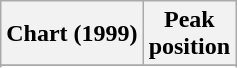<table class="wikitable sortable plainrowheaders" style="text-align:center;">
<tr>
<th scope="col">Chart (1999)</th>
<th scope="col">Peak<br>position</th>
</tr>
<tr>
</tr>
<tr>
</tr>
</table>
